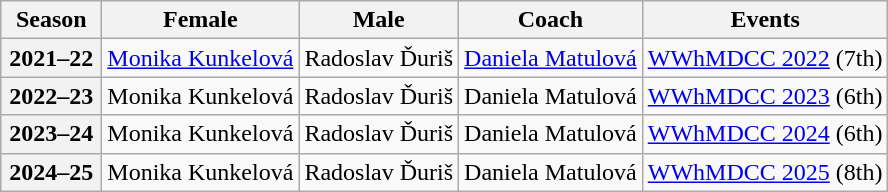<table class="wikitable">
<tr>
<th scope="col" width=60>Season</th>
<th scope="col">Female</th>
<th scope="col">Male</th>
<th scope="col">Coach</th>
<th scope="col">Events</th>
</tr>
<tr>
<th scope="row">2021–22</th>
<td><a href='#'>Monika Kunkelová</a></td>
<td>Radoslav Ďuriš</td>
<td><a href='#'>Daniela Matulová</a></td>
<td><a href='#'>WWhMDCC 2022</a> (7th)</td>
</tr>
<tr>
<th scope="row">2022–23</th>
<td>Monika Kunkelová</td>
<td>Radoslav Ďuriš</td>
<td>Daniela Matulová</td>
<td><a href='#'>WWhMDCC 2023</a> (6th)</td>
</tr>
<tr>
<th scope="row">2023–24</th>
<td>Monika Kunkelová</td>
<td>Radoslav Ďuriš</td>
<td>Daniela Matulová</td>
<td><a href='#'>WWhMDCC 2024</a> (6th)</td>
</tr>
<tr>
<th scope="row">2024–25</th>
<td>Monika Kunkelová</td>
<td>Radoslav Ďuriš</td>
<td>Daniela Matulová</td>
<td><a href='#'>WWhMDCC 2025</a> (8th)</td>
</tr>
</table>
